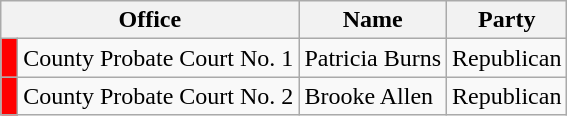<table class="wikitable">
<tr>
<th colspan="2">Office</th>
<th>Name</th>
<th>Party</th>
</tr>
<tr>
<td style="background:red"> </td>
<td>County Probate Court No. 1</td>
<td>Patricia Burns</td>
<td>Republican</td>
</tr>
<tr>
<td style="background:red"> </td>
<td>County Probate Court No. 2</td>
<td>Brooke Allen</td>
<td>Republican</td>
</tr>
</table>
